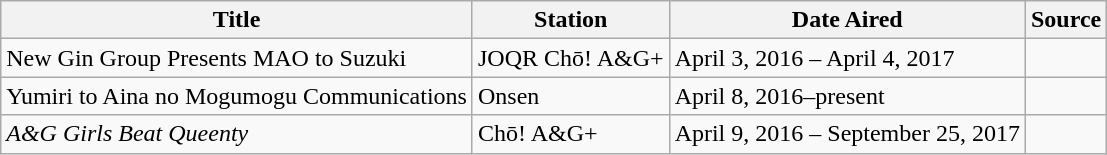<table class="wikitable sortable plainrowheaders">
<tr>
<th>Title</th>
<th>Station</th>
<th>Date Aired</th>
<th class="unsortable">Source</th>
</tr>
<tr>
<td>New Gin Group Presents MAO to Suzuki</td>
<td>JOQR Chō! A&G+</td>
<td>April 3, 2016 – April 4, 2017</td>
<td></td>
</tr>
<tr>
<td>Yumiri to Aina no Mogumogu Communications</td>
<td>Onsen</td>
<td>April 8, 2016–present</td>
<td></td>
</tr>
<tr>
<td><em>A&G Girls Beat Queenty</em></td>
<td>Chō! A&G+</td>
<td>April 9, 2016 – September 25, 2017</td>
<td></td>
</tr>
</table>
